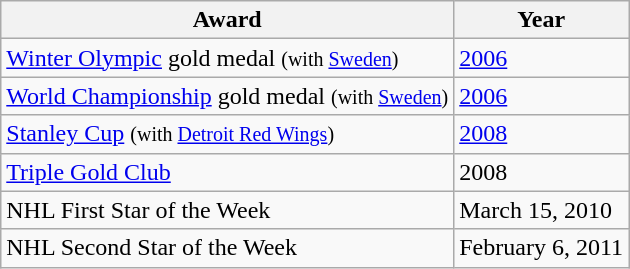<table class="wikitable" border="1">
<tr>
<th>Award</th>
<th>Year</th>
</tr>
<tr>
<td><a href='#'>Winter Olympic</a> gold medal <small>(with <a href='#'>Sweden</a>)</small></td>
<td><a href='#'>2006</a></td>
</tr>
<tr>
<td><a href='#'>World Championship</a> gold medal <small>(with <a href='#'>Sweden</a>)</small></td>
<td><a href='#'>2006</a></td>
</tr>
<tr>
<td><a href='#'>Stanley Cup</a> <small>(with <a href='#'>Detroit Red Wings</a>)</small></td>
<td><a href='#'>2008</a></td>
</tr>
<tr>
<td><a href='#'>Triple Gold Club</a></td>
<td>2008</td>
</tr>
<tr>
<td>NHL First Star of the Week</td>
<td>March 15, 2010</td>
</tr>
<tr>
<td>NHL Second Star of the Week</td>
<td>February 6, 2011</td>
</tr>
</table>
